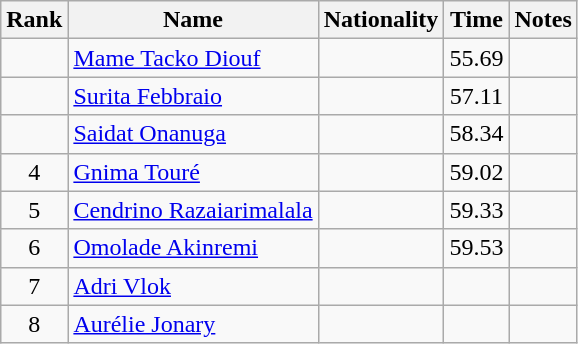<table class="wikitable sortable" style="text-align:center">
<tr>
<th>Rank</th>
<th>Name</th>
<th>Nationality</th>
<th>Time</th>
<th>Notes</th>
</tr>
<tr>
<td></td>
<td align=left><a href='#'>Mame Tacko Diouf</a></td>
<td align=left></td>
<td>55.69</td>
<td></td>
</tr>
<tr>
<td></td>
<td align=left><a href='#'>Surita Febbraio</a></td>
<td align=left></td>
<td>57.11</td>
<td></td>
</tr>
<tr>
<td></td>
<td align=left><a href='#'>Saidat Onanuga</a></td>
<td align=left></td>
<td>58.34</td>
<td></td>
</tr>
<tr>
<td>4</td>
<td align=left><a href='#'>Gnima Touré</a></td>
<td align=left></td>
<td>59.02</td>
<td></td>
</tr>
<tr>
<td>5</td>
<td align=left><a href='#'>Cendrino Razaiarimalala</a></td>
<td align=left></td>
<td>59.33</td>
<td></td>
</tr>
<tr>
<td>6</td>
<td align=left><a href='#'>Omolade Akinremi</a></td>
<td align=left></td>
<td>59.53</td>
<td></td>
</tr>
<tr>
<td>7</td>
<td align=left><a href='#'>Adri Vlok</a></td>
<td align=left></td>
<td></td>
<td></td>
</tr>
<tr>
<td>8</td>
<td align=left><a href='#'>Aurélie Jonary</a></td>
<td align=left></td>
<td></td>
<td></td>
</tr>
</table>
